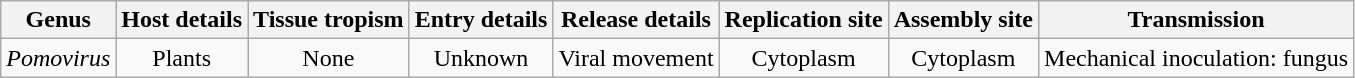<table class="wikitable sortable" style="text-align:center">
<tr>
<th>Genus</th>
<th>Host details</th>
<th>Tissue tropism</th>
<th>Entry details</th>
<th>Release details</th>
<th>Replication site</th>
<th>Assembly site</th>
<th>Transmission</th>
</tr>
<tr>
<td><em>Pomovirus</em></td>
<td>Plants</td>
<td>None</td>
<td>Unknown</td>
<td>Viral movement</td>
<td>Cytoplasm</td>
<td>Cytoplasm</td>
<td>Mechanical inoculation: fungus</td>
</tr>
</table>
